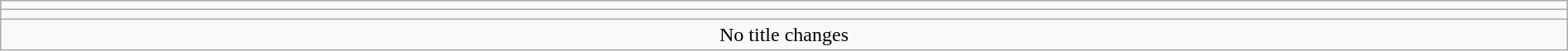<table class="wikitable" style="text-align:center; width:100%;">
<tr>
<td colspan=5></td>
</tr>
<tr>
<td colspan=5><strong></strong></td>
</tr>
<tr>
<td colspan="5">No title changes</td>
</tr>
</table>
